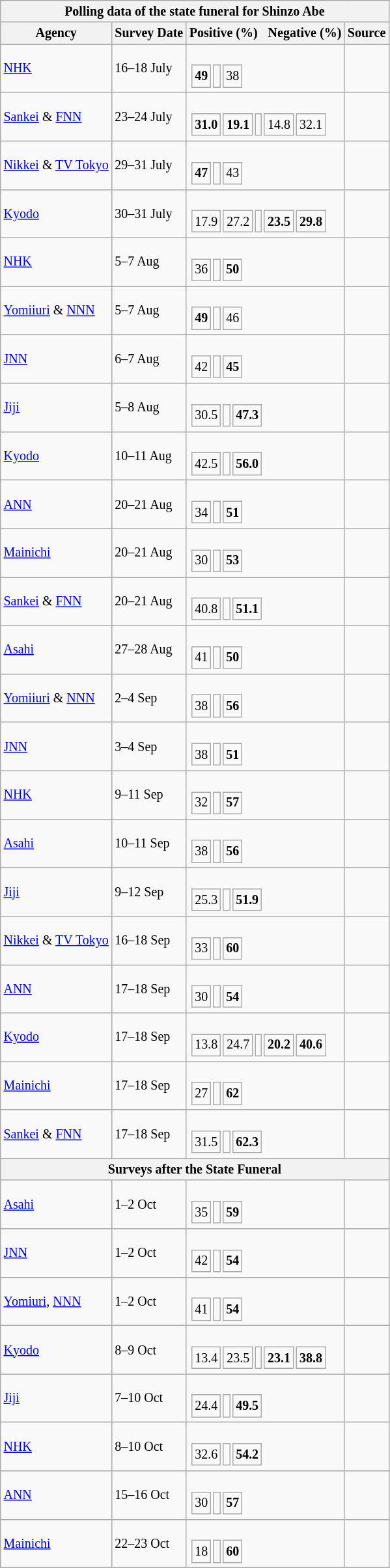<table class="wikitable floatright collapsible uncollapsed" style="font-size:smaller">
<tr>
<th colspan=6>Polling data of the state funeral for Shinzo Abe</th>
</tr>
<tr>
<th>Agency</th>
<th>Survey Date</th>
<th style="border-right:none; text-align:left;">Positive (%)</th>
<th style="border-width:1px 0;"></th>
<th style="border-left:none; text-align:right;">Negative (%)</th>
<th>Source</th>
</tr>
<tr>
<td><a href='#'>NHK</a></td>
<td>16–18 July</td>
<td colspan="3" style="border-width:1px 0;"><br><table>
<tr>
<td><strong>49</strong></td>
<td></td>
<td>38</td>
</tr>
</table></td>
<td></td>
</tr>
<tr>
<td><a href='#'>Sankei</a> & <a href='#'>FNN</a></td>
<td>23–24 July</td>
<td colspan="3" style="border-width:1px 0;"><br><table>
<tr>
<td><strong>31.0</strong></td>
<td><strong>19.1</strong></td>
<td></td>
<td>14.8</td>
<td>32.1</td>
</tr>
</table></td>
<td></td>
</tr>
<tr>
<td><a href='#'>Nikkei</a> & <a href='#'>TV Tokyo</a></td>
<td>29–31 July</td>
<td colspan="3" style="border-width:1px 0;"><br><table>
<tr>
<td><strong>47</strong></td>
<td></td>
<td>43</td>
</tr>
</table></td>
<td></td>
</tr>
<tr>
<td><a href='#'>Kyodo</a></td>
<td>30–31 July</td>
<td colspan="3" style="border-width:1px 0;"><br><table>
<tr>
<td>17.9</td>
<td>27.2</td>
<td></td>
<td><strong>23.5</strong></td>
<td><strong>29.8</strong></td>
</tr>
</table></td>
<td></td>
</tr>
<tr>
<td><a href='#'>NHK</a></td>
<td>5–7 Aug</td>
<td colspan="3" style="border-width:1px 0;"><br><table>
<tr>
<td>36</td>
<td></td>
<td><strong>50</strong></td>
</tr>
</table></td>
<td></td>
</tr>
<tr>
<td><a href='#'>Yomiiuri</a> & <a href='#'>NNN</a></td>
<td>5–7 Aug</td>
<td colspan="3" style="border-width:1px 0;"><br><table>
<tr>
<td><strong>49</strong></td>
<td></td>
<td>46</td>
</tr>
</table></td>
<td></td>
</tr>
<tr>
<td><a href='#'>JNN</a></td>
<td>6–7 Aug</td>
<td colspan="3" style="border-width:1px 0;"><br><table>
<tr>
<td>42</td>
<td></td>
<td><strong>45</strong></td>
</tr>
</table></td>
<td></td>
</tr>
<tr>
<td><a href='#'>Jiji</a></td>
<td>5–8 Aug</td>
<td colspan="3" style="border-width:1px 0;"><br><table>
<tr>
<td>30.5</td>
<td></td>
<td><strong>47.3</strong></td>
</tr>
</table></td>
<td></td>
</tr>
<tr>
<td><a href='#'>Kyodo</a></td>
<td>10–11 Aug</td>
<td colspan="3" style="border-width:1px 0;"><br><table>
<tr>
<td>42.5</td>
<td></td>
<td><strong>56.0</strong></td>
</tr>
</table></td>
<td></td>
</tr>
<tr>
<td><a href='#'>ANN</a></td>
<td>20–21 Aug</td>
<td colspan="3" style="border-width:1px 0;"><br><table>
<tr>
<td>34</td>
<td></td>
<td><strong>51</strong></td>
</tr>
</table></td>
<td></td>
</tr>
<tr>
<td><a href='#'>Mainichi</a></td>
<td>20–21 Aug</td>
<td colspan="3" style="border-width:1px 0;"><br><table>
<tr>
<td>30</td>
<td></td>
<td><strong>53</strong></td>
</tr>
</table></td>
<td></td>
</tr>
<tr>
<td><a href='#'>Sankei</a> & <a href='#'>FNN</a></td>
<td>20–21 Aug</td>
<td colspan="3" style="border-width:1px 0;"><br><table>
<tr>
<td>40.8</td>
<td></td>
<td><strong>51.1</strong></td>
</tr>
</table></td>
<td></td>
</tr>
<tr>
<td><a href='#'>Asahi</a></td>
<td>27–28 Aug</td>
<td colspan="3" style="border-width:1px 0;"><br><table>
<tr>
<td>41</td>
<td></td>
<td><strong>50</strong></td>
</tr>
</table></td>
<td></td>
</tr>
<tr>
<td><a href='#'>Yomiiuri</a> & <a href='#'>NNN</a></td>
<td>2–4 Sep</td>
<td colspan="3" style="border-width:1px 0;"><br><table>
<tr>
<td>38</td>
<td></td>
<td><strong>56</strong></td>
</tr>
</table></td>
<td></td>
</tr>
<tr>
<td><a href='#'>JNN</a></td>
<td>3–4 Sep</td>
<td colspan="3" style="border-width:1px 0;"><br><table>
<tr>
<td>38</td>
<td></td>
<td><strong>51</strong></td>
</tr>
</table></td>
<td></td>
</tr>
<tr>
<td><a href='#'>NHK</a></td>
<td>9–11 Sep</td>
<td colspan="3" style="border-width:1px 0;"><br><table>
<tr>
<td>32</td>
<td></td>
<td><strong>57</strong></td>
</tr>
</table></td>
<td></td>
</tr>
<tr>
<td><a href='#'>Asahi</a></td>
<td>10–11 Sep</td>
<td colspan="3" style="border-width:1px 0;"><br><table>
<tr>
<td>38</td>
<td></td>
<td><strong>56</strong></td>
</tr>
</table></td>
<td></td>
</tr>
<tr>
<td><a href='#'>Jiji</a></td>
<td>9–12 Sep</td>
<td colspan="3" style="border-width:1px 0;"><br><table>
<tr>
<td>25.3</td>
<td></td>
<td><strong>51.9</strong></td>
</tr>
</table></td>
<td></td>
</tr>
<tr>
<td><a href='#'>Nikkei</a> & <a href='#'>TV Tokyo</a></td>
<td>16–18 Sep</td>
<td colspan="3" style="border-width:1px 0;"><br><table>
<tr>
<td>33</td>
<td></td>
<td><strong>60</strong></td>
</tr>
</table></td>
<td></td>
</tr>
<tr>
<td><a href='#'>ANN</a></td>
<td>17–18 Sep</td>
<td colspan="3" style="border-width:1px 0;"><br><table>
<tr>
<td>30</td>
<td></td>
<td><strong>54</strong></td>
</tr>
</table></td>
<td></td>
</tr>
<tr>
<td><a href='#'>Kyodo</a></td>
<td>17–18 Sep</td>
<td colspan="3" style="border-width:1px 0;"><br><table>
<tr>
<td>13.8</td>
<td>24.7</td>
<td></td>
<td><strong>20.2</strong></td>
<td><strong>40.6</strong></td>
</tr>
</table></td>
<td></td>
</tr>
<tr>
<td><a href='#'>Mainichi</a></td>
<td>17–18 Sep</td>
<td colspan="3" style="border-width:1px 0;"><br><table>
<tr>
<td>27</td>
<td></td>
<td><strong>62</strong></td>
</tr>
</table></td>
<td></td>
</tr>
<tr>
<td><a href='#'>Sankei</a> & <a href='#'>FNN</a></td>
<td>17–18 Sep</td>
<td colspan="3" style="border-width:1px 0;"><br><table>
<tr>
<td>31.5</td>
<td></td>
<td><strong>62.3</strong></td>
</tr>
</table></td>
<td></td>
</tr>
<tr>
<th colspan=6>Surveys after the State Funeral</th>
</tr>
<tr>
<td><a href='#'>Asahi</a></td>
<td>1–2 Oct</td>
<td colspan="3" style="border-width:1px 0;"><br><table>
<tr>
<td>35</td>
<td></td>
<td><strong>59</strong></td>
</tr>
</table></td>
<td></td>
</tr>
<tr>
<td><a href='#'>JNN</a></td>
<td>1–2 Oct</td>
<td colspan="3" style="border-width:1px 0;"><br><table>
<tr>
<td>42</td>
<td></td>
<td><strong>54</strong></td>
</tr>
</table></td>
<td></td>
</tr>
<tr>
<td><a href='#'>Yomiuri</a>, <a href='#'>NNN</a></td>
<td>1–2 Oct</td>
<td colspan="3" style="border-width:1px 0;"><br><table>
<tr>
<td>41</td>
<td></td>
<td><strong>54</strong></td>
</tr>
</table></td>
<td></td>
</tr>
<tr>
<td><a href='#'>Kyodo</a></td>
<td>8–9 Oct</td>
<td colspan="3" style="border-width:1px 0;"><br><table>
<tr>
<td>13.4</td>
<td>23.5</td>
<td></td>
<td><strong>23.1</strong></td>
<td><strong>38.8</strong></td>
</tr>
</table></td>
<td></td>
</tr>
<tr>
<td><a href='#'>Jiji</a></td>
<td>7–10 Oct</td>
<td colspan="3" style="border-width:1px 0;"><br><table>
<tr>
<td>24.4</td>
<td></td>
<td><strong>49.5</strong></td>
</tr>
</table></td>
<td></td>
</tr>
<tr>
<td><a href='#'>NHK</a></td>
<td>8–10 Oct</td>
<td colspan="3" style="border-width:1px 0;"><br><table>
<tr>
<td>32.6</td>
<td></td>
<td><strong>54.2</strong></td>
</tr>
</table></td>
<td></td>
</tr>
<tr>
<td><a href='#'>ANN</a></td>
<td>15–16 Oct</td>
<td colspan="3" style="border-width:1px 0;"><br><table>
<tr>
<td>30</td>
<td></td>
<td><strong>57</strong></td>
</tr>
</table></td>
<td></td>
</tr>
<tr>
<td><a href='#'>Mainichi</a></td>
<td>22–23 Oct</td>
<td colspan="3" style="border-width:1px 0;"><br><table>
<tr>
<td>18</td>
<td></td>
<td><strong>60</strong></td>
</tr>
</table></td>
<td></td>
</tr>
</table>
